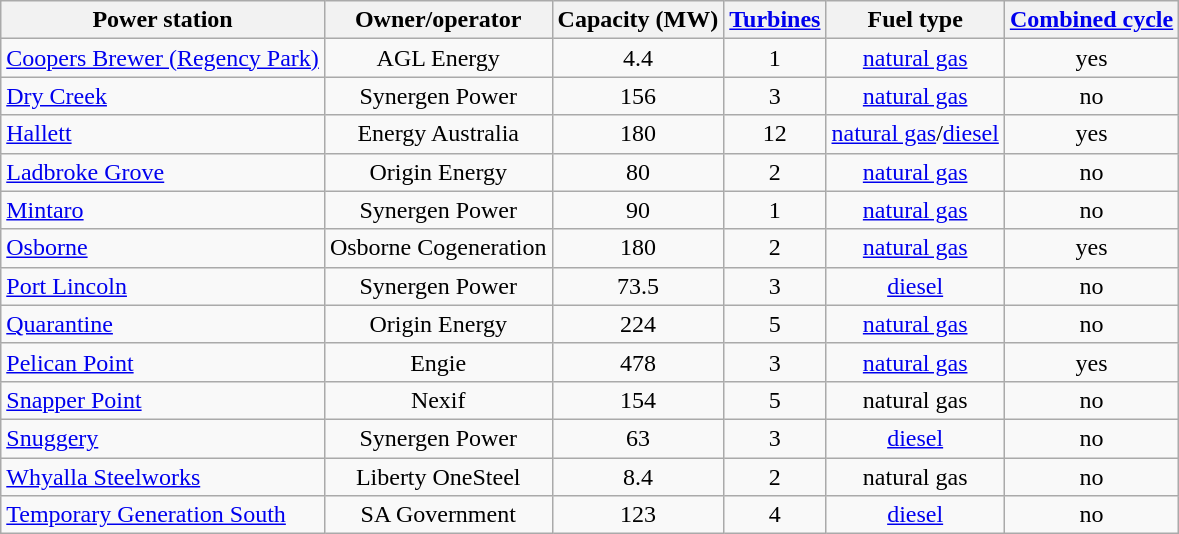<table class="wikitable sortable" style="text-align: center">
<tr>
<th>Power station</th>
<th>Owner/operator</th>
<th>Capacity (MW)</th>
<th><a href='#'>Turbines</a></th>
<th>Fuel type</th>
<th><a href='#'>Combined cycle</a></th>
</tr>
<tr>
<td align="left"><a href='#'>Coopers Brewer (Regency Park)</a></td>
<td>AGL Energy</td>
<td>4.4</td>
<td>1</td>
<td><a href='#'>natural gas</a></td>
<td>yes</td>
</tr>
<tr>
<td align="left"><a href='#'>Dry Creek</a></td>
<td>Synergen Power</td>
<td>156</td>
<td>3</td>
<td><a href='#'>natural gas</a></td>
<td>no</td>
</tr>
<tr>
<td align="left"><a href='#'>Hallett</a></td>
<td>Energy Australia</td>
<td>180</td>
<td>12</td>
<td><a href='#'>natural gas</a>/<a href='#'>diesel</a></td>
<td>yes</td>
</tr>
<tr>
<td align="left"><a href='#'>Ladbroke Grove</a></td>
<td>Origin Energy</td>
<td>80</td>
<td>2</td>
<td><a href='#'>natural gas</a></td>
<td>no</td>
</tr>
<tr>
<td align="left"><a href='#'>Mintaro</a></td>
<td>Synergen Power</td>
<td>90</td>
<td>1</td>
<td><a href='#'>natural gas</a></td>
<td>no</td>
</tr>
<tr>
<td align="left"><a href='#'>Osborne</a></td>
<td>Osborne Cogeneration</td>
<td>180</td>
<td>2</td>
<td><a href='#'>natural gas</a></td>
<td>yes</td>
</tr>
<tr>
<td align="left"><a href='#'>Port Lincoln</a></td>
<td>Synergen Power</td>
<td>73.5</td>
<td>3</td>
<td><a href='#'>diesel</a></td>
<td>no</td>
</tr>
<tr>
<td align="left"><a href='#'>Quarantine</a></td>
<td>Origin Energy</td>
<td>224</td>
<td>5</td>
<td><a href='#'>natural gas</a></td>
<td>no</td>
</tr>
<tr>
<td align="left"><a href='#'>Pelican Point</a></td>
<td>Engie</td>
<td>478</td>
<td>3</td>
<td><a href='#'>natural gas</a></td>
<td>yes</td>
</tr>
<tr>
<td align="left"><a href='#'>Snapper Point</a></td>
<td>Nexif</td>
<td>154</td>
<td>5</td>
<td>natural gas</td>
<td>no</td>
</tr>
<tr>
<td align="left"><a href='#'>Snuggery</a></td>
<td>Synergen Power</td>
<td>63</td>
<td>3</td>
<td><a href='#'>diesel</a></td>
<td>no</td>
</tr>
<tr>
<td align="left"><a href='#'>Whyalla Steelworks</a></td>
<td>Liberty OneSteel</td>
<td>8.4</td>
<td>2</td>
<td>natural gas</td>
<td>no</td>
</tr>
<tr>
<td align="left"><a href='#'>Temporary Generation South</a></td>
<td>SA Government</td>
<td>123</td>
<td>4</td>
<td><a href='#'>diesel</a></td>
<td>no</td>
</tr>
</table>
